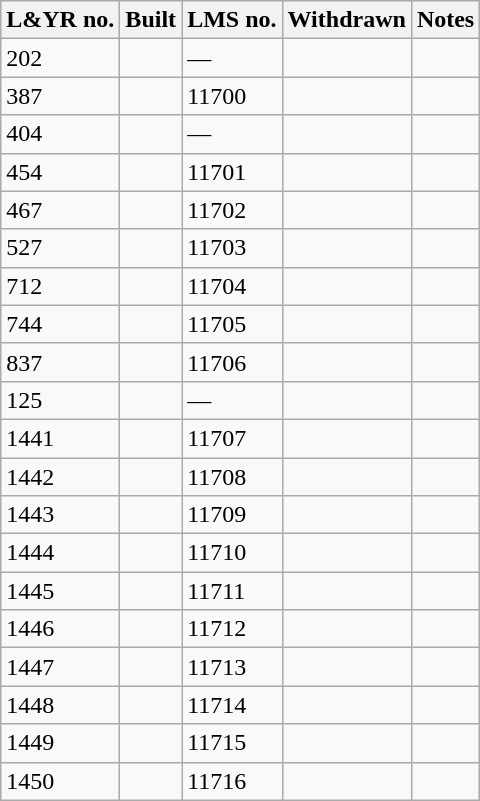<table class="wikitable sortable">
<tr>
<th>L&YR no.</th>
<th>Built</th>
<th>LMS no.</th>
<th>Withdrawn</th>
<th>Notes</th>
</tr>
<tr>
<td>202</td>
<td></td>
<td>—</td>
<td></td>
<td></td>
</tr>
<tr>
<td>387</td>
<td></td>
<td>11700</td>
<td></td>
<td></td>
</tr>
<tr>
<td>404</td>
<td></td>
<td>—</td>
<td></td>
<td></td>
</tr>
<tr>
<td>454</td>
<td></td>
<td>11701</td>
<td></td>
<td></td>
</tr>
<tr>
<td>467</td>
<td></td>
<td>11702</td>
<td></td>
<td></td>
</tr>
<tr>
<td>527</td>
<td></td>
<td>11703</td>
<td></td>
<td></td>
</tr>
<tr>
<td>712</td>
<td></td>
<td>11704</td>
<td></td>
<td></td>
</tr>
<tr>
<td>744</td>
<td></td>
<td>11705</td>
<td></td>
<td></td>
</tr>
<tr>
<td>837</td>
<td></td>
<td>11706</td>
<td></td>
<td></td>
</tr>
<tr>
<td>125</td>
<td></td>
<td>—</td>
<td></td>
<td></td>
</tr>
<tr>
<td>1441</td>
<td></td>
<td>11707</td>
<td></td>
<td></td>
</tr>
<tr>
<td>1442</td>
<td></td>
<td>11708</td>
<td></td>
<td></td>
</tr>
<tr>
<td>1443</td>
<td></td>
<td>11709</td>
<td></td>
<td></td>
</tr>
<tr>
<td>1444</td>
<td></td>
<td>11710</td>
<td></td>
<td></td>
</tr>
<tr>
<td>1445</td>
<td></td>
<td>11711</td>
<td></td>
<td></td>
</tr>
<tr>
<td>1446</td>
<td></td>
<td>11712</td>
<td></td>
<td></td>
</tr>
<tr>
<td>1447</td>
<td></td>
<td>11713</td>
<td></td>
<td></td>
</tr>
<tr>
<td>1448</td>
<td></td>
<td>11714</td>
<td></td>
<td></td>
</tr>
<tr>
<td>1449</td>
<td></td>
<td>11715</td>
<td></td>
<td></td>
</tr>
<tr>
<td>1450</td>
<td></td>
<td>11716</td>
<td></td>
<td></td>
</tr>
</table>
